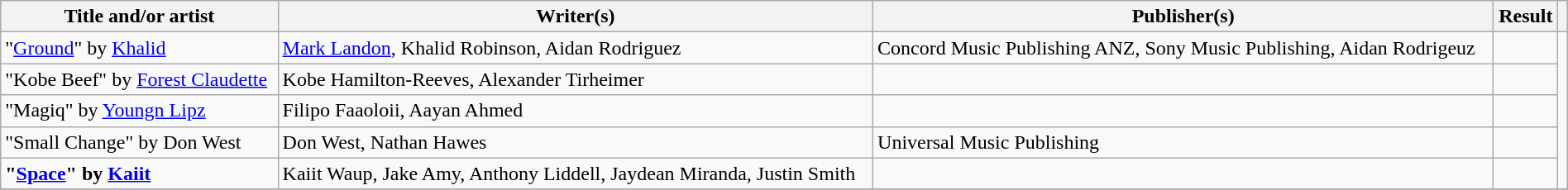<table class="wikitable" width=100%>
<tr>
<th scope="col">Title and/or artist</th>
<th scope="col">Writer(s)</th>
<th scope="col">Publisher(s)</th>
<th scope="col">Result</th>
<th scope="col"></th>
</tr>
<tr>
<td>"<a href='#'>Ground</a>" by <a href='#'>Khalid</a></td>
<td><a href='#'>Mark Landon</a>,  Khalid Robinson, Aidan Rodriguez</td>
<td>Concord Music Publishing ANZ, Sony Music Publishing, Aidan Rodrigeuz</td>
<td></td>
<td rowspan="5"></td>
</tr>
<tr>
<td>"Kobe Beef" by <a href='#'>Forest Claudette</a></td>
<td>Kobe Hamilton-Reeves, Alexander Tirheimer</td>
<td></td>
<td></td>
</tr>
<tr>
<td>"Magiq" by <a href='#'>Youngn Lipz</a></td>
<td>Filipo Faaoloii, Aayan Ahmed</td>
<td></td>
<td></td>
</tr>
<tr>
<td>"Small Change" by Don West</td>
<td>Don West, Nathan Hawes</td>
<td>Universal Music Publishing</td>
<td></td>
</tr>
<tr>
<td><strong>"<a href='#'>Space</a>" by <a href='#'>Kaiit</a></strong></td>
<td>Kaiit Waup, Jake Amy, Anthony Liddell, Jaydean Miranda, Justin Smith</td>
<td></td>
<td></td>
</tr>
<tr>
</tr>
</table>
